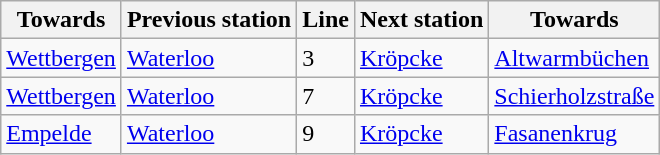<table class="wikitable">
<tr>
<th>Towards</th>
<th>Previous station</th>
<th>Line</th>
<th>Next station</th>
<th>Towards</th>
</tr>
<tr>
<td><a href='#'>Wettbergen</a></td>
<td><a href='#'>Waterloo</a></td>
<td>3</td>
<td><a href='#'>Kröpcke</a></td>
<td><a href='#'>Altwarmbüchen</a></td>
</tr>
<tr>
<td><a href='#'>Wettbergen</a></td>
<td><a href='#'>Waterloo</a></td>
<td>7</td>
<td><a href='#'>Kröpcke</a></td>
<td><a href='#'>Schierholzstraße</a></td>
</tr>
<tr>
<td><a href='#'>Empelde</a></td>
<td><a href='#'>Waterloo</a></td>
<td>9</td>
<td><a href='#'>Kröpcke</a></td>
<td><a href='#'>Fasanenkrug</a></td>
</tr>
</table>
